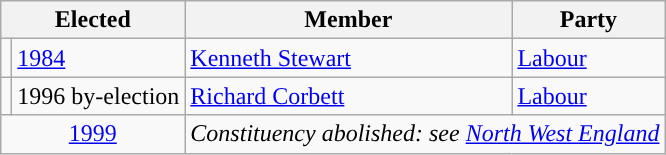<table class="wikitable">
<tr>
<th colspan = "2">Elected</th>
<th>Member</th>
<th>Party</th>
</tr>
<tr>
<td style="background-color: "></td>
<td><a href='#'>1984</a></td>
<td><a href='#'>Kenneth Stewart</a></td>
<td><a href='#'>Labour</a></td>
</tr>
<tr>
<td style="background-color: "></td>
<td>1996 by-election</td>
<td><a href='#'>Richard Corbett</a></td>
<td><a href='#'>Labour</a></td>
</tr>
<tr>
<td colspan="2" align="center"><a href='#'>1999</a></td>
<td colspan="2"><em>Constituency abolished: see <a href='#'>North West England</a></em></td>
</tr>
</table>
